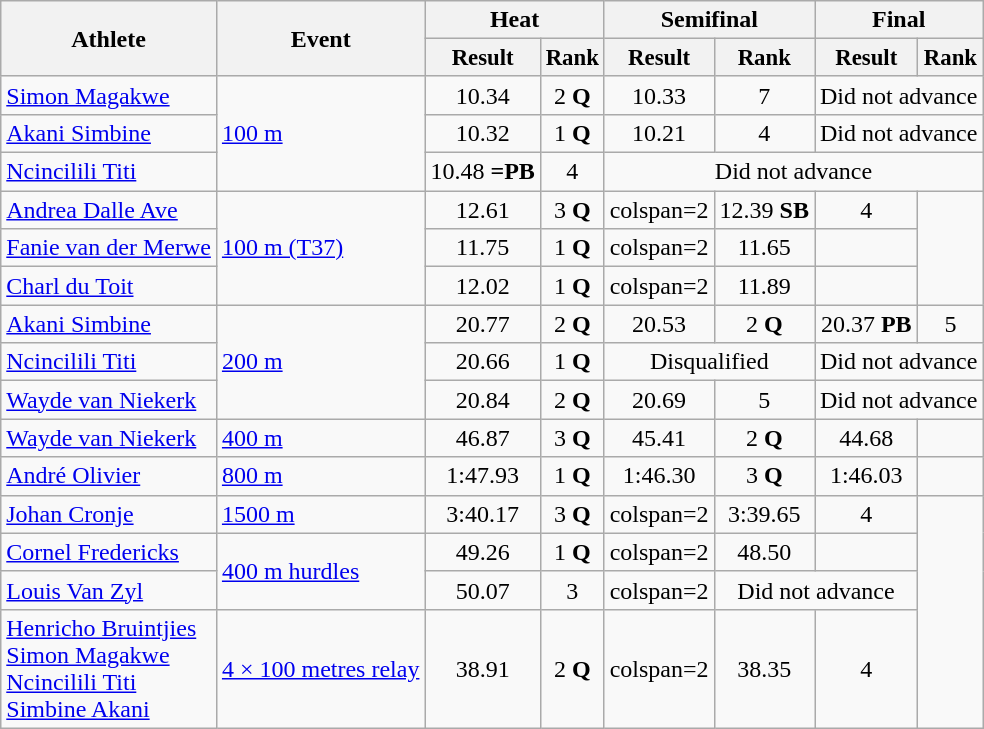<table class=wikitable style=font-size:90%|>
<tr>
<th rowspan=2>Athlete</th>
<th rowspan=2>Event</th>
<th colspan=2>Heat</th>
<th colspan=2>Semifinal</th>
<th colspan=2>Final</th>
</tr>
<tr style=font-size:95%>
<th>Result</th>
<th>Rank</th>
<th>Result</th>
<th>Rank</th>
<th>Result</th>
<th>Rank</th>
</tr>
<tr align=center>
<td align=left><a href='#'>Simon Magakwe</a></td>
<td align=left rowspan=3><a href='#'>100 m</a></td>
<td>10.34</td>
<td>2 <strong>Q</strong></td>
<td>10.33</td>
<td>7</td>
<td colspan=2>Did not advance</td>
</tr>
<tr align=center>
<td align=left><a href='#'>Akani Simbine</a></td>
<td>10.32</td>
<td>1 <strong>Q</strong></td>
<td>10.21</td>
<td>4</td>
<td colspan=2>Did not advance</td>
</tr>
<tr align=center>
<td align=left><a href='#'>Ncincilili Titi</a></td>
<td>10.48 <strong>=PB</strong></td>
<td>4</td>
<td colspan=4>Did not advance</td>
</tr>
<tr align=center>
<td align=left><a href='#'>Andrea Dalle Ave</a></td>
<td align=left rowspan=3><a href='#'>100 m (T37)</a></td>
<td>12.61</td>
<td>3 <strong>Q</strong></td>
<td>colspan=2 </td>
<td>12.39 <strong>SB</strong></td>
<td>4</td>
</tr>
<tr align=center>
<td align=left><a href='#'>Fanie van der Merwe</a></td>
<td>11.75</td>
<td>1 <strong>Q</strong></td>
<td>colspan=2 </td>
<td>11.65</td>
<td></td>
</tr>
<tr align=center>
<td align=left><a href='#'>Charl du Toit</a></td>
<td>12.02</td>
<td>1 <strong>Q</strong></td>
<td>colspan=2 </td>
<td>11.89</td>
<td></td>
</tr>
<tr align=center>
<td align=left><a href='#'>Akani Simbine</a></td>
<td align=left rowspan=3><a href='#'>200 m</a></td>
<td>20.77</td>
<td>2 <strong>Q</strong></td>
<td>20.53</td>
<td>2 <strong>Q</strong></td>
<td>20.37 <strong>PB</strong></td>
<td>5</td>
</tr>
<tr align=center>
<td align=left><a href='#'>Ncincilili Titi</a></td>
<td>20.66</td>
<td>1 <strong>Q</strong></td>
<td colspan=2>Disqualified</td>
<td colspan=2>Did not advance</td>
</tr>
<tr align=center>
<td align=left><a href='#'>Wayde van Niekerk</a></td>
<td>20.84</td>
<td>2 <strong>Q</strong></td>
<td>20.69</td>
<td>5</td>
<td colspan=2>Did not advance</td>
</tr>
<tr align=center>
<td align=left><a href='#'>Wayde van Niekerk</a></td>
<td align=left><a href='#'>400 m</a></td>
<td>46.87</td>
<td>3 <strong>Q</strong></td>
<td>45.41</td>
<td>2 <strong>Q</strong></td>
<td>44.68</td>
<td></td>
</tr>
<tr align=center>
<td align=left><a href='#'>André Olivier</a></td>
<td align=left><a href='#'>800 m</a></td>
<td>1:47.93</td>
<td>1 <strong>Q</strong></td>
<td>1:46.30</td>
<td>3 <strong>Q</strong></td>
<td>1:46.03</td>
<td></td>
</tr>
<tr align=center>
<td align=left><a href='#'>Johan Cronje</a></td>
<td align=left><a href='#'>1500 m</a></td>
<td>3:40.17</td>
<td>3 <strong>Q</strong></td>
<td>colspan=2 </td>
<td>3:39.65</td>
<td>4</td>
</tr>
<tr align=center>
<td align=left><a href='#'>Cornel Fredericks</a></td>
<td align=left rowspan=2><a href='#'>400 m hurdles</a></td>
<td>49.26</td>
<td>1 <strong>Q</strong></td>
<td>colspan=2 </td>
<td>48.50</td>
<td></td>
</tr>
<tr align=center>
<td align=left><a href='#'>Louis Van Zyl</a></td>
<td>50.07</td>
<td>3</td>
<td>colspan=2 </td>
<td colspan=2>Did not advance</td>
</tr>
<tr align=center>
<td align=left><a href='#'>Henricho Bruintjies</a><br><a href='#'>Simon Magakwe</a><br><a href='#'>Ncincilili Titi</a><br><a href='#'>Simbine Akani</a></td>
<td align=left><a href='#'>4 × 100 metres relay</a></td>
<td>38.91</td>
<td>2 <strong>Q</strong></td>
<td>colspan=2 </td>
<td>38.35</td>
<td>4</td>
</tr>
</table>
